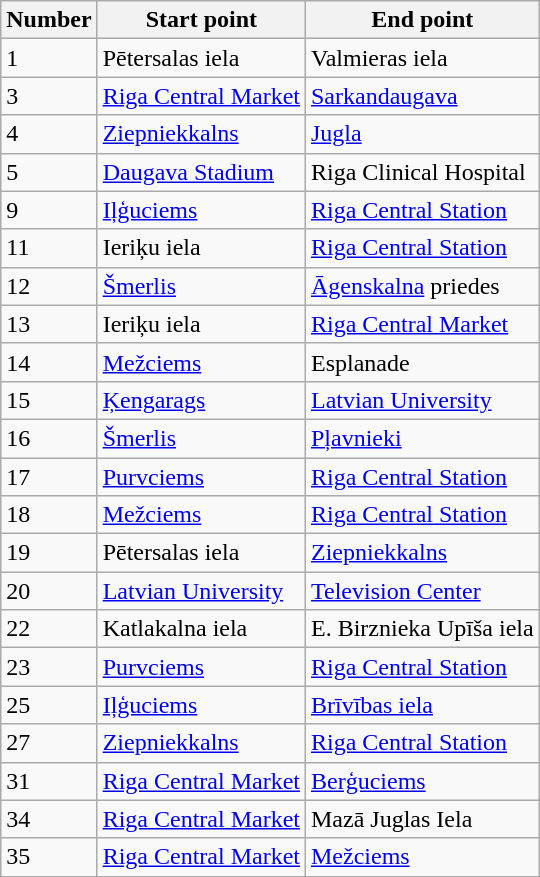<table class="wikitable">
<tr>
<th>Number</th>
<th>Start point</th>
<th>End point</th>
</tr>
<tr>
<td>1</td>
<td>Pētersalas iela</td>
<td>Valmieras iela</td>
</tr>
<tr>
<td>3</td>
<td><a href='#'>Riga Central Market</a></td>
<td><a href='#'>Sarkandaugava</a></td>
</tr>
<tr>
<td>4</td>
<td><a href='#'>Ziepniekkalns</a></td>
<td><a href='#'>Jugla</a></td>
</tr>
<tr>
<td>5</td>
<td><a href='#'>Daugava Stadium</a></td>
<td>Riga Clinical Hospital</td>
</tr>
<tr>
<td>9</td>
<td><a href='#'>Iļģuciems</a></td>
<td><a href='#'>Riga Central Station</a></td>
</tr>
<tr>
<td>11</td>
<td>Ieriķu iela</td>
<td><a href='#'>Riga Central Station</a></td>
</tr>
<tr>
<td>12</td>
<td><a href='#'>Šmerlis</a></td>
<td><a href='#'>Āgenskalna</a> priedes</td>
</tr>
<tr>
<td>13</td>
<td>Ieriķu iela</td>
<td><a href='#'>Riga Central Market</a></td>
</tr>
<tr>
<td>14</td>
<td><a href='#'>Mežciems</a></td>
<td>Esplanade</td>
</tr>
<tr>
<td>15</td>
<td><a href='#'>Ķengarags</a></td>
<td><a href='#'>Latvian University</a></td>
</tr>
<tr>
<td>16</td>
<td><a href='#'>Šmerlis</a></td>
<td><a href='#'>Pļavnieki</a></td>
</tr>
<tr>
<td>17</td>
<td><a href='#'>Purvciems</a></td>
<td><a href='#'>Riga Central Station</a></td>
</tr>
<tr>
<td>18</td>
<td><a href='#'>Mežciems</a></td>
<td><a href='#'>Riga Central Station</a></td>
</tr>
<tr>
<td>19</td>
<td>Pētersalas iela</td>
<td><a href='#'>Ziepniekkalns</a></td>
</tr>
<tr>
<td>20</td>
<td><a href='#'>Latvian University</a></td>
<td><a href='#'>Television Center</a></td>
</tr>
<tr>
<td>22</td>
<td>Katlakalna iela</td>
<td>E. Birznieka Upīša iela</td>
</tr>
<tr>
<td>23</td>
<td><a href='#'>Purvciems</a></td>
<td><a href='#'>Riga Central Station</a></td>
</tr>
<tr>
<td>25</td>
<td><a href='#'>Iļģuciems</a></td>
<td><a href='#'>Brīvības iela</a></td>
</tr>
<tr>
<td>27</td>
<td><a href='#'>Ziepniekkalns</a></td>
<td><a href='#'>Riga Central Station</a></td>
</tr>
<tr>
<td>31</td>
<td><a href='#'>Riga Central Market</a></td>
<td><a href='#'>Berģuciems</a></td>
</tr>
<tr>
<td>34</td>
<td><a href='#'>Riga Central Market</a></td>
<td>Mazā Juglas Iela</td>
</tr>
<tr>
<td>35</td>
<td><a href='#'>Riga Central Market</a></td>
<td><a href='#'>Mežciems</a></td>
</tr>
</table>
